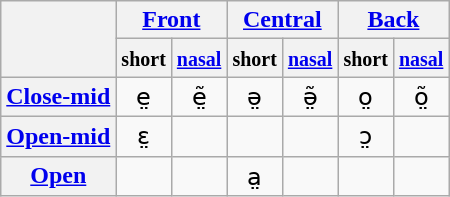<table class="wikitable" style="text-align:center">
<tr>
<th rowspan="2"></th>
<th colspan="2"><a href='#'>Front</a></th>
<th colspan="2"><a href='#'>Central</a></th>
<th colspan="2"><a href='#'>Back</a></th>
</tr>
<tr>
<th><small>short</small></th>
<th><small><a href='#'>nasal</a></small></th>
<th><small>short</small></th>
<th><a href='#'><small>nasal</small></a></th>
<th><small>short</small></th>
<th><a href='#'><small>nasal</small></a></th>
</tr>
<tr>
<th><a href='#'>Close-mid</a></th>
<td>e̤</td>
<td>ẽ̤</td>
<td>ə̤</td>
<td>ə̤̃</td>
<td>o̤</td>
<td>õ̤</td>
</tr>
<tr>
<th><a href='#'>Open-mid</a></th>
<td>ɛ̤</td>
<td></td>
<td></td>
<td></td>
<td>ɔ̤</td>
<td></td>
</tr>
<tr>
<th><a href='#'>Open</a></th>
<td></td>
<td></td>
<td>a̤</td>
<td></td>
<td></td>
<td></td>
</tr>
</table>
